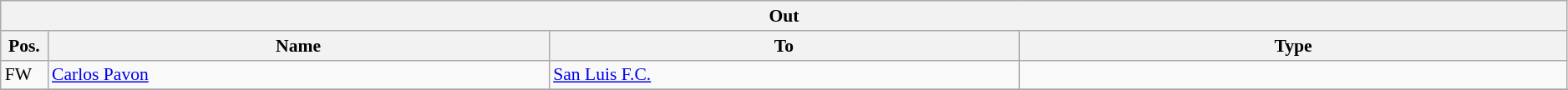<table class="wikitable" style="font-size:90%;width:99%;">
<tr>
<th colspan="4">Out</th>
</tr>
<tr>
<th width=3%>Pos.</th>
<th width=32%>Name</th>
<th width=30%>To</th>
<th width=35%>Type</th>
</tr>
<tr>
<td>FW</td>
<td><a href='#'>Carlos Pavon</a></td>
<td><a href='#'>San Luis F.C.</a></td>
<td></td>
</tr>
<tr>
</tr>
</table>
